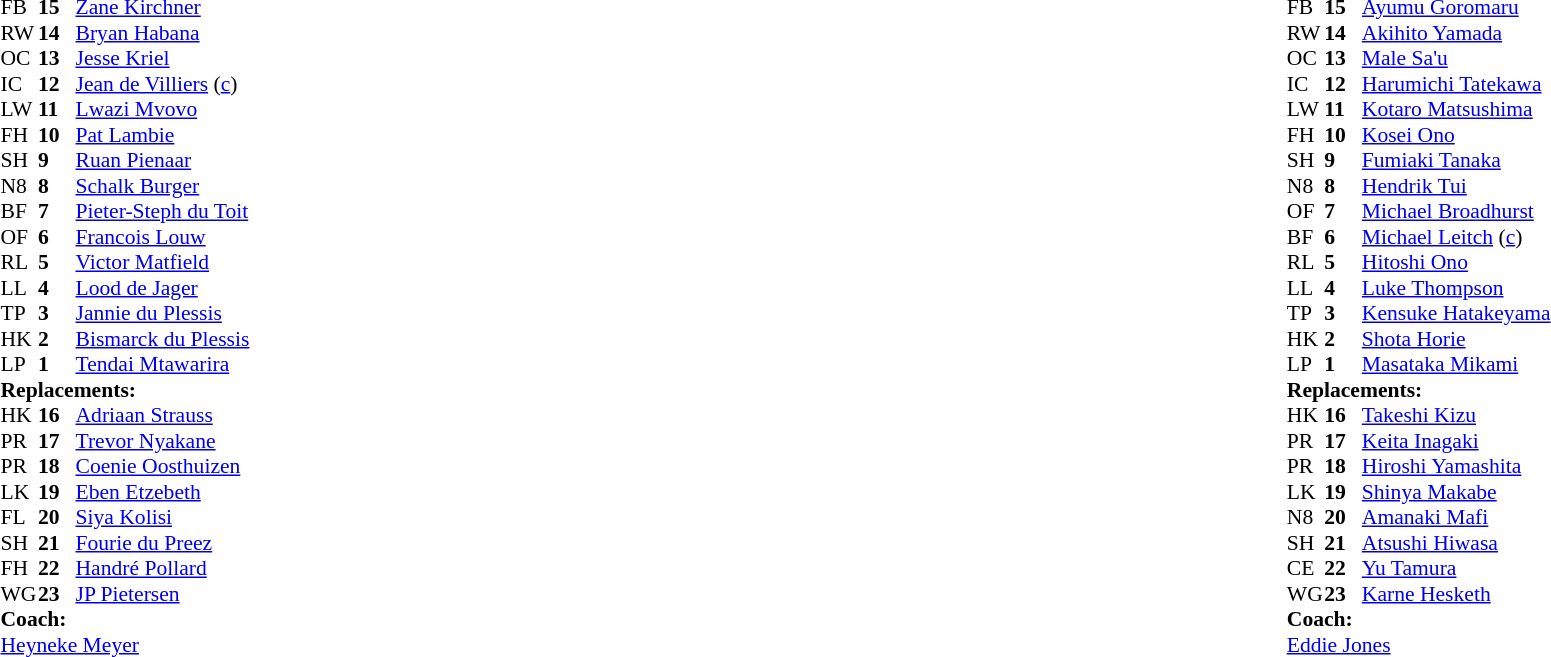<table style="width:100%">
<tr>
<td style="vertical-align:top; width:50%"><br><table style="font-size: 90%" cellspacing="0" cellpadding="0">
<tr>
<th width="25"></th>
<th width="25"></th>
</tr>
<tr>
<td>FB</td>
<td><strong>15</strong></td>
<td><a href='#'>Zane Kirchner</a></td>
</tr>
<tr>
<td>RW</td>
<td><strong>14</strong></td>
<td><a href='#'>Bryan Habana</a></td>
</tr>
<tr>
<td>OC</td>
<td><strong>13</strong></td>
<td><a href='#'>Jesse Kriel</a></td>
</tr>
<tr>
<td>IC</td>
<td><strong>12</strong></td>
<td><a href='#'>Jean de Villiers</a> (<a href='#'>c</a>)</td>
</tr>
<tr>
<td>LW</td>
<td><strong>11</strong></td>
<td><a href='#'>Lwazi Mvovo</a></td>
<td></td>
<td></td>
</tr>
<tr>
<td>FH</td>
<td><strong>10</strong></td>
<td><a href='#'>Pat Lambie</a></td>
<td></td>
<td></td>
</tr>
<tr>
<td>SH</td>
<td><strong>9</strong></td>
<td><a href='#'>Ruan Pienaar</a></td>
<td></td>
<td></td>
</tr>
<tr>
<td>N8</td>
<td><strong>8</strong></td>
<td><a href='#'>Schalk Burger</a></td>
</tr>
<tr>
<td>BF</td>
<td><strong>7</strong></td>
<td><a href='#'>Pieter-Steph du Toit</a></td>
<td></td>
<td></td>
</tr>
<tr>
<td>OF</td>
<td><strong>6</strong></td>
<td><a href='#'>Francois Louw</a></td>
</tr>
<tr>
<td>RL</td>
<td><strong>5</strong></td>
<td><a href='#'>Victor Matfield</a></td>
</tr>
<tr>
<td>LL</td>
<td><strong>4</strong></td>
<td><a href='#'>Lood de Jager</a></td>
<td></td>
<td></td>
</tr>
<tr>
<td>TP</td>
<td><strong>3</strong></td>
<td><a href='#'>Jannie du Plessis</a></td>
<td></td>
<td></td>
<td></td>
</tr>
<tr>
<td>HK</td>
<td><strong>2</strong></td>
<td><a href='#'>Bismarck du Plessis</a></td>
<td></td>
<td></td>
</tr>
<tr>
<td>LP</td>
<td><strong>1</strong></td>
<td><a href='#'>Tendai Mtawarira</a></td>
<td></td>
<td></td>
<td></td>
</tr>
<tr>
<td colspan=3><strong>Replacements:</strong></td>
</tr>
<tr>
<td>HK</td>
<td><strong>16</strong></td>
<td><a href='#'>Adriaan Strauss</a></td>
<td></td>
<td></td>
</tr>
<tr>
<td>PR</td>
<td><strong>17</strong></td>
<td><a href='#'>Trevor Nyakane</a></td>
<td></td>
<td></td>
<td></td>
</tr>
<tr>
<td>PR</td>
<td><strong>18</strong></td>
<td><a href='#'>Coenie Oosthuizen</a></td>
<td></td>
<td></td>
</tr>
<tr>
<td>LK</td>
<td><strong>19</strong></td>
<td><a href='#'>Eben Etzebeth</a></td>
<td></td>
<td></td>
</tr>
<tr>
<td>FL</td>
<td><strong>20</strong></td>
<td><a href='#'>Siya Kolisi</a></td>
<td></td>
<td></td>
<td></td>
</tr>
<tr>
<td>SH</td>
<td><strong>21</strong></td>
<td><a href='#'>Fourie du Preez</a></td>
<td></td>
<td></td>
</tr>
<tr>
<td>FH</td>
<td><strong>22</strong></td>
<td><a href='#'>Handré Pollard</a></td>
<td></td>
<td></td>
</tr>
<tr>
<td>WG</td>
<td><strong>23</strong></td>
<td><a href='#'>JP Pietersen</a></td>
<td></td>
<td></td>
</tr>
<tr>
<td colspan=3><strong>Coach:</strong></td>
</tr>
<tr>
<td colspan="4"> <a href='#'>Heyneke Meyer</a></td>
</tr>
</table>
</td>
<td style="vertical-align:top"></td>
<td style="vertical-align:top; width:50%"><br><table style="font-size: 90%" cellspacing="0" cellpadding="0" align="center">
<tr>
<th width="25"></th>
<th width="25"></th>
</tr>
<tr>
<td>FB</td>
<td><strong>15</strong></td>
<td><a href='#'>Ayumu Goromaru</a></td>
</tr>
<tr>
<td>RW</td>
<td><strong>14</strong></td>
<td><a href='#'>Akihito Yamada</a></td>
<td></td>
<td></td>
</tr>
<tr>
<td>OC</td>
<td><strong>13</strong></td>
<td><a href='#'>Male Sa'u</a></td>
</tr>
<tr>
<td>IC</td>
<td><strong>12</strong></td>
<td><a href='#'>Harumichi Tatekawa</a></td>
</tr>
<tr>
<td>LW</td>
<td><strong>11</strong></td>
<td><a href='#'>Kotaro Matsushima</a></td>
</tr>
<tr>
<td>FH</td>
<td><strong>10</strong></td>
<td><a href='#'>Kosei Ono</a></td>
<td></td>
<td></td>
</tr>
<tr>
<td>SH</td>
<td><strong>9</strong></td>
<td><a href='#'>Fumiaki Tanaka</a></td>
<td></td>
<td></td>
</tr>
<tr>
<td>N8</td>
<td><strong>8</strong></td>
<td><a href='#'>Hendrik Tui</a></td>
<td></td>
<td></td>
</tr>
<tr>
<td>OF</td>
<td><strong>7</strong></td>
<td><a href='#'>Michael Broadhurst</a></td>
</tr>
<tr>
<td>BF</td>
<td><strong>6</strong></td>
<td><a href='#'>Michael Leitch</a> (<a href='#'>c</a>)</td>
</tr>
<tr>
<td>RL</td>
<td><strong>5</strong></td>
<td><a href='#'>Hitoshi Ono</a></td>
<td></td>
<td></td>
</tr>
<tr>
<td>LL</td>
<td><strong>4</strong></td>
<td><a href='#'>Luke Thompson</a></td>
</tr>
<tr>
<td>TP</td>
<td><strong>3</strong></td>
<td><a href='#'>Kensuke Hatakeyama</a></td>
<td></td>
<td></td>
<td></td>
<td></td>
</tr>
<tr>
<td>HK</td>
<td><strong>2</strong></td>
<td><a href='#'>Shota Horie</a></td>
<td></td>
<td></td>
</tr>
<tr>
<td>LP</td>
<td><strong>1</strong></td>
<td><a href='#'>Masataka Mikami</a></td>
<td></td>
<td></td>
</tr>
<tr>
<td colspan=3><strong>Replacements:</strong></td>
</tr>
<tr>
<td>HK</td>
<td><strong>16</strong></td>
<td><a href='#'>Takeshi Kizu</a></td>
<td></td>
<td></td>
</tr>
<tr>
<td>PR</td>
<td><strong>17</strong></td>
<td><a href='#'>Keita Inagaki</a></td>
<td></td>
<td></td>
</tr>
<tr>
<td>PR</td>
<td><strong>18</strong></td>
<td><a href='#'>Hiroshi Yamashita</a></td>
<td></td>
<td></td>
<td></td>
<td></td>
</tr>
<tr>
<td>LK</td>
<td><strong>19</strong></td>
<td><a href='#'>Shinya Makabe</a></td>
<td></td>
<td></td>
</tr>
<tr>
<td>N8</td>
<td><strong>20</strong></td>
<td><a href='#'>Amanaki Mafi</a></td>
<td></td>
<td></td>
</tr>
<tr>
<td>SH</td>
<td><strong>21</strong></td>
<td><a href='#'>Atsushi Hiwasa</a></td>
<td></td>
<td></td>
</tr>
<tr>
<td>CE</td>
<td><strong>22</strong></td>
<td><a href='#'>Yu Tamura</a></td>
<td></td>
<td></td>
</tr>
<tr>
<td>WG</td>
<td><strong>23</strong></td>
<td><a href='#'>Karne Hesketh</a></td>
<td></td>
<td></td>
</tr>
<tr>
<td colspan=3><strong>Coach:</strong></td>
</tr>
<tr>
<td colspan="4"> <a href='#'>Eddie Jones</a></td>
</tr>
</table>
</td>
</tr>
</table>
